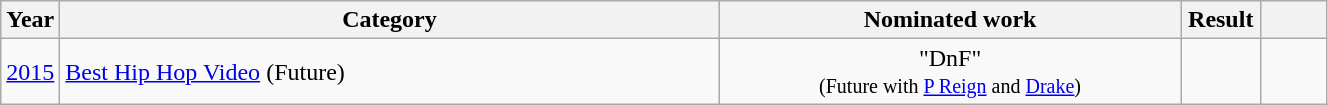<table class="wikitable plainrowheaders" style="width:70%;">
<tr>
<th scope="col" style="width:4%;">Year</th>
<th scope="col" style="width:50%;">Category</th>
<th scope="col" style="width:35%;">Nominated work</th>
<th scope="col" style="width:6%;">Result</th>
<th scope="col" style="width:6%;"></th>
</tr>
<tr>
<td><a href='#'>2015</a></td>
<td><a href='#'>Best Hip Hop Video</a> (Future)</td>
<td style="text-align:center;">"DnF"<br><small>(Future with <a href='#'>P Reign</a> and <a href='#'>Drake</a>)</small></td>
<td></td>
<td></td>
</tr>
</table>
